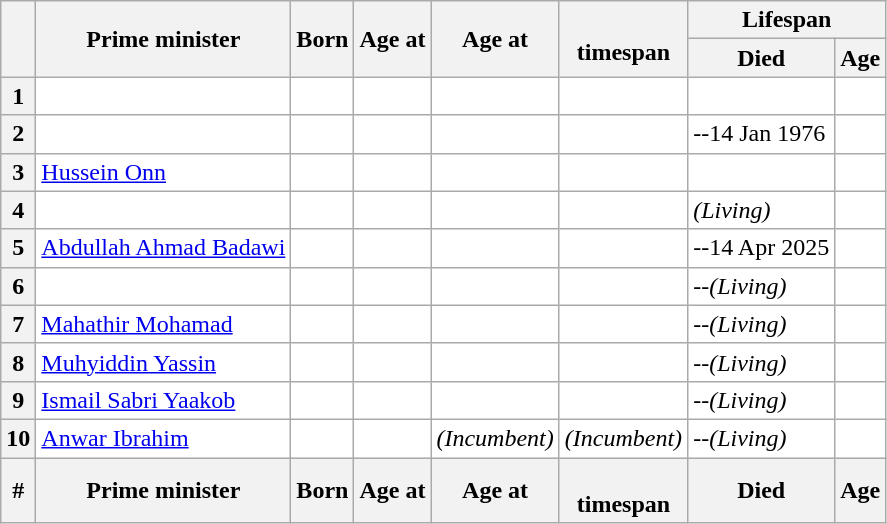<table class="sortable wikitable">
<tr>
<th scope="col" rowspan=2></th>
<th scope="col" rowspan=2>Prime minister</th>
<th scope="col" rowspan=2>Born</th>
<th scope="col" rowspan=2>Age at<br></th>
<th scope="col" rowspan=2>Age at<br></th>
<th scope="col" rowspan=2><br>timespan</th>
<th scope="col" colspan=2>Lifespan</th>
</tr>
<tr>
<th scope="col">Died</th>
<th scope="col">Age</th>
</tr>
<tr style="text-align: left; background:#FFFFFF">
<th scope="row">1</th>
<td></td>
<td></td>
<td><br></td>
<td><br></td>
<td></td>
<td></td>
<td></td>
</tr>
<tr style="text-align: left; background:#FFFFFF">
<th scope="row">2</th>
<td></td>
<td></td>
<td><br></td>
<td><br></td>
<td></td>
<td><span>--</span>14 Jan 1976</td>
<td></td>
</tr>
<tr style="text-align: left; background:#FFFFFF">
<th scope="row">3</th>
<td><a href='#'>Hussein Onn</a></td>
<td></td>
<td><br></td>
<td><br></td>
<td></td>
<td></td>
<td></td>
</tr>
<tr style="text-align: left; background:#FFFFFF">
<th scope="row">4</th>
<td></td>
<td></td>
<td><br></td>
<td><br></td>
<td></td>
<td><em>(Living)</em></td>
<td><em></em></td>
</tr>
<tr style="text-align: left; background:#FFFFFF">
<th scope="row">5</th>
<td><a href='#'>Abdullah Ahmad Badawi</a></td>
<td></td>
<td><br></td>
<td><br></td>
<td></td>
<td><span>--</span>14 Apr 2025</td>
<td></td>
</tr>
<tr style="text-align: left; background:#FFFFFF">
<th scope="row">6</th>
<td></td>
<td></td>
<td><br></td>
<td><br></td>
<td><em></em></td>
<td><span>--</span><em>(Living)</em></td>
<td><em></em></td>
</tr>
<tr style="text-align: left; background:#FFFFFF">
<th scope="row">7</th>
<td><a href='#'>Mahathir Mohamad</a></td>
<td></td>
<td><br></td>
<td><br></td>
<td><em></em></td>
<td><span>--</span><em>(Living)</em></td>
<td><em></em></td>
</tr>
<tr style="text-align: left; background:#FFFFFF">
<th scope="row">8</th>
<td><a href='#'>Muhyiddin Yassin</a></td>
<td></td>
<td><br></td>
<td><br></td>
<td><em></em></td>
<td><span>--</span><em>(Living)</em></td>
<td><em></em></td>
</tr>
<tr style="text-align: left; background:#FFFFFF">
<th scope="row">9</th>
<td><a href='#'>Ismail Sabri Yaakob</a></td>
<td></td>
<td><br></td>
<td><br></td>
<td><em></em></td>
<td><span>--</span><em>(Living)</em></td>
<td><em></em></td>
</tr>
<tr style="text-align: left; background:#FFFFFF">
<th scope="row">10</th>
<td><a href='#'>Anwar Ibrahim</a></td>
<td></td>
<td><br></td>
<td><em>(Incumbent)</em></td>
<td><em>(Incumbent)</em></td>
<td><span>--</span><em>(Living)</em></td>
<td><em></em></td>
</tr>
<tr style="text-align: left; background:#FFFFFF">
<th rowspan="2"><abbr>#</abbr></th>
<th rowspan="2">Prime minister</th>
<th rowspan="2">Born</th>
<th rowspan="2">Age at<br></th>
<th rowspan="2">Age at<br></th>
<th rowspan="2"><br>timespan</th>
<th>Died</th>
<th>Age</th>
</tr>
</table>
